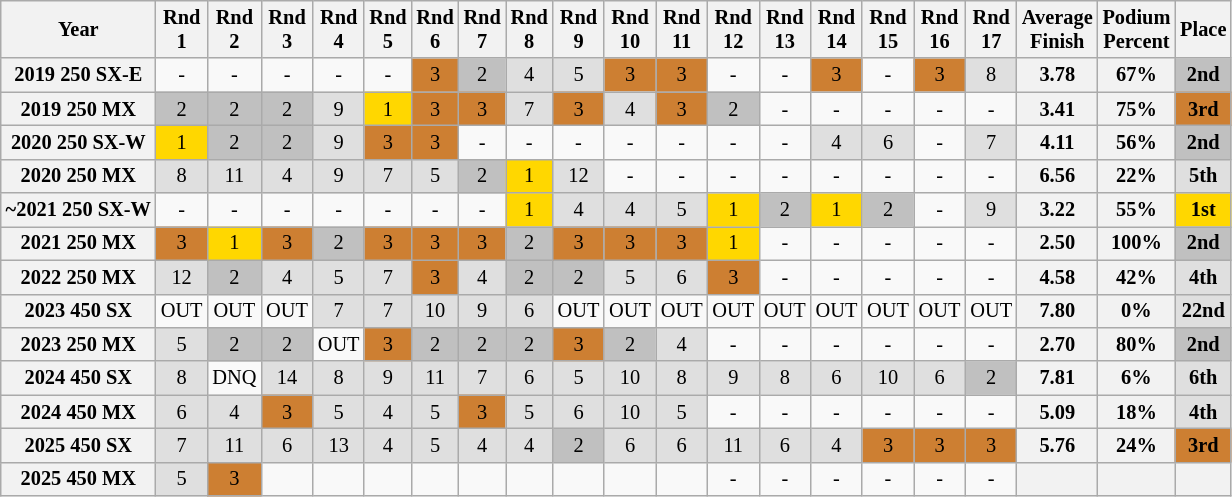<table class="wikitable" style="font-size: 85%; text-align:center">
<tr valign="top">
<th valign="middle">Year</th>
<th>Rnd<br>1</th>
<th>Rnd<br>2</th>
<th>Rnd<br>3</th>
<th>Rnd<br>4</th>
<th>Rnd<br>5</th>
<th>Rnd<br>6</th>
<th>Rnd<br>7</th>
<th>Rnd<br>8</th>
<th>Rnd<br>9</th>
<th>Rnd<br>10</th>
<th>Rnd<br>11</th>
<th>Rnd<br>12</th>
<th>Rnd<br>13</th>
<th>Rnd<br>14</th>
<th>Rnd<br>15</th>
<th>Rnd<br>16</th>
<th>Rnd<br>17</th>
<th valign="middle">Average<br>Finish</th>
<th valign="middle">Podium<br>Percent</th>
<th valign="middle">Place</th>
</tr>
<tr>
<th>2019 250 SX-E</th>
<td>-</td>
<td>-</td>
<td>-</td>
<td>-</td>
<td>-</td>
<td style="background:#CD7F32;">3</td>
<td style="background: silver;">2</td>
<td style="background:#dfdfdf;">4</td>
<td style="background:#dfdfdf;">5</td>
<td style="background:#CD7F32;">3</td>
<td style="background:#CD7F32;">3</td>
<td>-</td>
<td>-</td>
<td style="background:#CD7F32;">3</td>
<td>-</td>
<td style="background:#CD7F32;">3</td>
<td style="background:#dfdfdf;">8</td>
<th>3.78</th>
<th>67%</th>
<th style="background: silver;">2nd</th>
</tr>
<tr>
<th>2019 250 MX</th>
<td style="background: silver;">2</td>
<td style="background: silver;">2</td>
<td style="background: silver;">2</td>
<td style="background:#dfdfdf;">9</td>
<td style="background: gold;">1</td>
<td style="background:#CD7F32;">3</td>
<td style="background:#CD7F32;">3</td>
<td style="background:#dfdfdf;">7</td>
<td style="background:#CD7F32;">3</td>
<td style="background:#dfdfdf;">4</td>
<td style="background:#CD7F32;">3</td>
<td style="background: silver;">2</td>
<td>-</td>
<td>-</td>
<td>-</td>
<td>-</td>
<td>-</td>
<th>3.41</th>
<th>75%</th>
<th style="background:#CD7F32;">3rd</th>
</tr>
<tr>
<th>2020 250 SX-W</th>
<td style="background: gold;">1</td>
<td style="background: silver;">2</td>
<td style="background: silver;">2</td>
<td style="background:#dfdfdf;">9</td>
<td style="background:#CD7F32;">3</td>
<td style="background:#CD7F32;">3</td>
<td>-</td>
<td>-</td>
<td>-</td>
<td>-</td>
<td>-</td>
<td>-</td>
<td>-</td>
<td style="background:#dfdfdf;">4</td>
<td style="background:#dfdfdf;">6</td>
<td>-</td>
<td style="background:#dfdfdf;">7</td>
<th>4.11</th>
<th>56%</th>
<th style="background: silver;">2nd</th>
</tr>
<tr>
<th>2020 250 MX</th>
<td style="background:#dfdfdf;">8</td>
<td style="background:#dfdfdf;">11</td>
<td style="background:#dfdfdf;">4</td>
<td style="background:#dfdfdf;">9</td>
<td style="background:#dfdfdf;">7</td>
<td style="background:#dfdfdf;">5</td>
<td style="background: silver;">2</td>
<td style="background: gold;">1</td>
<td style="background:#dfdfdf;">12</td>
<td>-</td>
<td>-</td>
<td>-</td>
<td>-</td>
<td>-</td>
<td>-</td>
<td>-</td>
<td>-</td>
<th>6.56</th>
<th>22%</th>
<th style="background:#dfdfdf;">5th</th>
</tr>
<tr>
<th>~2021 250 SX-W</th>
<td>-</td>
<td>-</td>
<td>-</td>
<td>-</td>
<td>-</td>
<td>-</td>
<td>-</td>
<td style="background: gold;">1</td>
<td style="background:#dfdfdf;">4</td>
<td style="background:#dfdfdf;">4</td>
<td style="background:#dfdfdf;">5</td>
<td style="background: gold;">1</td>
<td style="background: silver;">2</td>
<td style="background: gold;">1</td>
<td style="background: silver;">2</td>
<td>-</td>
<td style="background:#dfdfdf;">9</td>
<th>3.22</th>
<th>55%</th>
<th style="background: gold;">1st</th>
</tr>
<tr>
<th>2021 250 MX</th>
<td style="background:#CD7F32;">3</td>
<td style="background: gold;">1</td>
<td style="background:#CD7F32;">3</td>
<td style="background: silver;">2</td>
<td style="background:#CD7F32;">3</td>
<td style="background:#CD7F32;">3</td>
<td style="background:#CD7F32;">3</td>
<td style="background: silver;">2</td>
<td style="background:#CD7F32;">3</td>
<td style="background:#CD7F32;">3</td>
<td style="background:#CD7F32;">3</td>
<td style="background: gold;">1</td>
<td>-</td>
<td>-</td>
<td>-</td>
<td>-</td>
<td>-</td>
<th>2.50</th>
<th>100%</th>
<th style="background: silver;">2nd</th>
</tr>
<tr>
<th>2022 250 MX</th>
<td style="background:#dfdfdf;">12</td>
<td style="background: silver;">2</td>
<td style="background:#dfdfdf;">4</td>
<td style="background:#dfdfdf;">5</td>
<td style="background:#dfdfdf;">7</td>
<td style="background:#CD7F32;">3</td>
<td style="background:#dfdfdf;">4</td>
<td style="background: silver;">2</td>
<td style="background: silver;">2</td>
<td style="background:#dfdfdf;">5</td>
<td style="background:#dfdfdf;">6</td>
<td style="background:#CD7F32;">3</td>
<td>-</td>
<td>-</td>
<td>-</td>
<td>-</td>
<td>-</td>
<th>4.58</th>
<th>42%</th>
<th style="background:#dfdfdf;">4th</th>
</tr>
<tr>
<th>2023 450 SX</th>
<td>OUT</td>
<td>OUT</td>
<td>OUT</td>
<td style="background:#dfdfdf;">7</td>
<td style="background:#dfdfdf;">7</td>
<td style="background:#dfdfdf;">10</td>
<td style="background:#dfdfdf;">9</td>
<td style="background:#dfdfdf;">6</td>
<td>OUT</td>
<td>OUT</td>
<td>OUT</td>
<td>OUT</td>
<td>OUT</td>
<td>OUT</td>
<td>OUT</td>
<td>OUT</td>
<td>OUT</td>
<th>7.80</th>
<th>0%</th>
<th style="background:#dfdfdf;">22nd</th>
</tr>
<tr>
<th>2023 250 MX</th>
<td style="background:#dfdfdf;">5</td>
<td style="background: silver;">2</td>
<td style="background: silver;">2</td>
<td>OUT</td>
<td style="background:#CD7F32;">3</td>
<td style="background: silver;">2</td>
<td style="background: silver;">2</td>
<td style="background: silver;">2</td>
<td style="background:#CD7F32;">3</td>
<td style="background: silver;">2</td>
<td style="background:#dfdfdf;">4</td>
<td>-</td>
<td>-</td>
<td>-</td>
<td>-</td>
<td>-</td>
<td>-</td>
<th>2.70</th>
<th>80%</th>
<th style="background: silver;">2nd</th>
</tr>
<tr>
<th>2024 450 SX</th>
<td style="background:#dfdfdf;">8</td>
<td>DNQ</td>
<td style="background:#dfdfdf;">14</td>
<td style="background:#dfdfdf;">8</td>
<td style="background:#dfdfdf;">9</td>
<td style="background:#dfdfdf;">11</td>
<td style="background:#dfdfdf;">7</td>
<td style="background:#dfdfdf;">6</td>
<td style="background:#dfdfdf;">5</td>
<td style="background:#dfdfdf;">10</td>
<td style="background:#dfdfdf;">8</td>
<td style="background:#dfdfdf;">9</td>
<td style="background:#dfdfdf;">8</td>
<td style="background:#dfdfdf;">6</td>
<td style="background:#dfdfdf;">10</td>
<td style="background:#dfdfdf;">6</td>
<td style="background: silver;">2</td>
<th>7.81</th>
<th>6%</th>
<th style="background:#dfdfdf;">6th</th>
</tr>
<tr>
<th>2024 450 MX</th>
<td style="background:#dfdfdf;">6</td>
<td style="background:#dfdfdf;">4</td>
<td style="background:#CD7F32;">3</td>
<td style="background:#dfdfdf;">5</td>
<td style="background:#dfdfdf;">4</td>
<td style="background:#dfdfdf;">5</td>
<td style="background:#CD7F32;">3</td>
<td style="background:#dfdfdf;">5</td>
<td style="background:#dfdfdf;">6</td>
<td style="background:#dfdfdf;">10</td>
<td style="background:#dfdfdf;">5</td>
<td>-</td>
<td>-</td>
<td>-</td>
<td>-</td>
<td>-</td>
<td>-</td>
<th>5.09</th>
<th>18%</th>
<th style="background:#dfdfdf;">4th</th>
</tr>
<tr>
<th>2025 450 SX</th>
<td style="background:#dfdfdf;">7</td>
<td style="background:#dfdfdf;">11</td>
<td style="background:#dfdfdf;">6</td>
<td style="background:#dfdfdf;">13</td>
<td style="background:#dfdfdf;">4</td>
<td style="background:#dfdfdf;">5</td>
<td style="background:#dfdfdf;">4</td>
<td style="background:#dfdfdf;">4</td>
<td style="background: silver;">2</td>
<td style="background:#dfdfdf;">6</td>
<td style="background:#dfdfdf;">6</td>
<td style="background:#dfdfdf;">11</td>
<td style="background:#dfdfdf;">6</td>
<td style="background:#dfdfdf;">4</td>
<td style="background:#CD7F32;">3</td>
<td style="background:#CD7F32;">3</td>
<td style="background:#CD7F32;">3</td>
<th>5.76</th>
<th>24%</th>
<th style="background:#CD7F32;">3rd</th>
</tr>
<tr>
<th>2025 450 MX</th>
<td style="background:#dfdfdf;">5</td>
<td style="background:#CD7F32;">3</td>
<td></td>
<td></td>
<td></td>
<td></td>
<td></td>
<td></td>
<td></td>
<td></td>
<td></td>
<td>-</td>
<td>-</td>
<td>-</td>
<td>-</td>
<td>-</td>
<td>-</td>
<th></th>
<th></th>
<th></th>
</tr>
</table>
